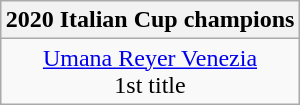<table class=wikitable style="text-align:center; margin:auto">
<tr>
<th>2020 Italian Cup champions</th>
</tr>
<tr>
<td><a href='#'>Umana Reyer Venezia</a> <br> 1st title</td>
</tr>
</table>
